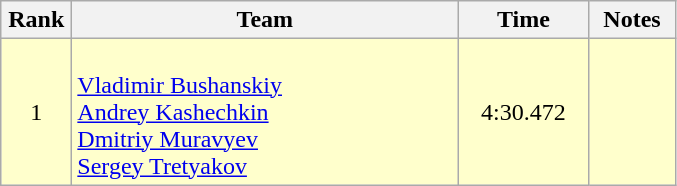<table class=wikitable style="text-align:center">
<tr>
<th width=40>Rank</th>
<th width=250>Team</th>
<th width=80>Time</th>
<th width=50>Notes</th>
</tr>
<tr bgcolor="ffffcc">
<td>1</td>
<td align=left><br><a href='#'>Vladimir Bushanskiy</a><br><a href='#'>Andrey Kashechkin</a><br><a href='#'>Dmitriy Muravyev</a><br><a href='#'>Sergey Tretyakov</a></td>
<td>4:30.472</td>
<td></td>
</tr>
</table>
